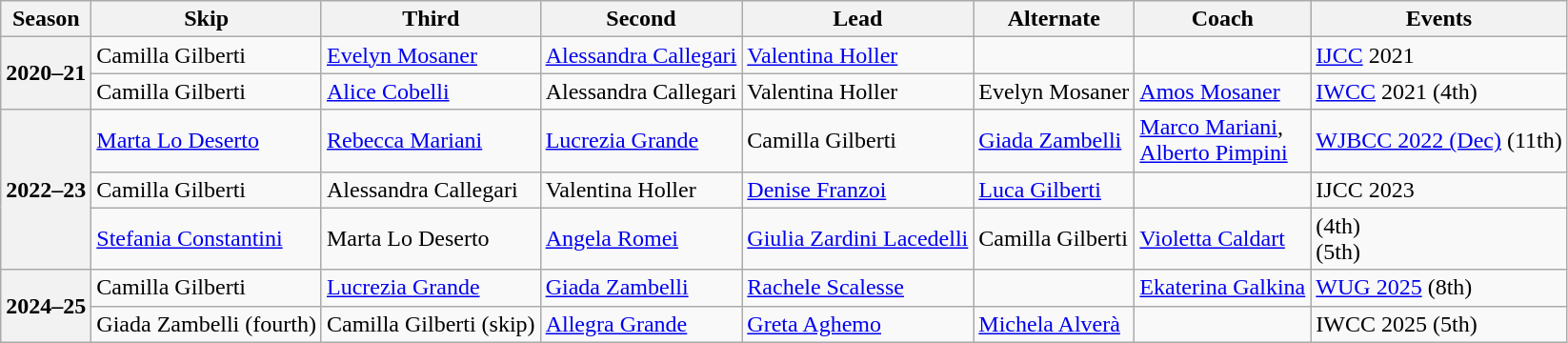<table class="wikitable">
<tr>
<th scope="col">Season</th>
<th scope="col">Skip</th>
<th scope="col">Third</th>
<th scope="col">Second</th>
<th scope="col">Lead</th>
<th scope="col">Alternate</th>
<th scope="col">Coach</th>
<th scope="col">Events</th>
</tr>
<tr>
<th scope="row" rowspan="2">2020–21</th>
<td>Camilla Gilberti</td>
<td><a href='#'>Evelyn Mosaner</a></td>
<td><a href='#'>Alessandra Callegari</a></td>
<td><a href='#'>Valentina Holler</a></td>
<td></td>
<td></td>
<td><a href='#'>IJCC</a> 2021 </td>
</tr>
<tr>
<td>Camilla Gilberti</td>
<td><a href='#'>Alice Cobelli</a></td>
<td>Alessandra Callegari</td>
<td>Valentina Holler</td>
<td>Evelyn Mosaner</td>
<td><a href='#'>Amos Mosaner</a></td>
<td><a href='#'>IWCC</a> 2021 (4th)</td>
</tr>
<tr>
<th scope="row" rowspan="3">2022–23</th>
<td><a href='#'>Marta Lo Deserto</a></td>
<td><a href='#'>Rebecca Mariani</a></td>
<td><a href='#'>Lucrezia Grande</a></td>
<td>Camilla Gilberti</td>
<td><a href='#'>Giada Zambelli</a></td>
<td><a href='#'>Marco Mariani</a>,<br><a href='#'>Alberto Pimpini</a></td>
<td><a href='#'>WJBCC 2022 (Dec)</a> (11th)</td>
</tr>
<tr>
<td>Camilla Gilberti</td>
<td>Alessandra Callegari</td>
<td>Valentina Holler</td>
<td><a href='#'>Denise Franzoi</a></td>
<td><a href='#'>Luca Gilberti</a></td>
<td></td>
<td>IJCC 2023 </td>
</tr>
<tr>
<td><a href='#'>Stefania Constantini</a></td>
<td>Marta Lo Deserto</td>
<td><a href='#'>Angela Romei</a></td>
<td><a href='#'>Giulia Zardini Lacedelli</a></td>
<td>Camilla Gilberti</td>
<td><a href='#'>Violetta Caldart</a></td>
<td> (4th)<br> (5th)</td>
</tr>
<tr>
<th scope="row" rowspan="2">2024–25</th>
<td>Camilla Gilberti</td>
<td><a href='#'>Lucrezia Grande</a></td>
<td><a href='#'>Giada Zambelli</a></td>
<td><a href='#'>Rachele Scalesse</a></td>
<td></td>
<td><a href='#'>Ekaterina Galkina</a></td>
<td><a href='#'>WUG 2025</a> (8th)</td>
</tr>
<tr>
<td>Giada Zambelli (fourth)</td>
<td>Camilla Gilberti (skip)</td>
<td><a href='#'>Allegra Grande</a></td>
<td><a href='#'>Greta Aghemo</a></td>
<td><a href='#'>Michela Alverà</a></td>
<td></td>
<td>IWCC 2025 (5th)</td>
</tr>
</table>
